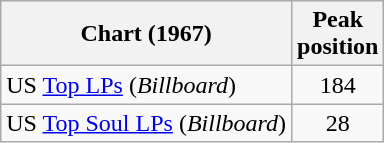<table class="wikitable">
<tr>
<th>Chart (1967)</th>
<th>Peak<br>position</th>
</tr>
<tr>
<td>US <a href='#'>Top LPs</a> (<em>Billboard</em>)</td>
<td align="center">184</td>
</tr>
<tr>
<td>US <a href='#'>Top Soul LPs</a> (<em>Billboard</em>)</td>
<td align="center">28</td>
</tr>
</table>
